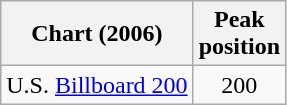<table class="wikitable">
<tr>
<th>Chart (2006)</th>
<th>Peak<br>position</th>
</tr>
<tr>
<td>U.S. <a href='#'>Billboard 200</a></td>
<td align="center">200</td>
</tr>
</table>
